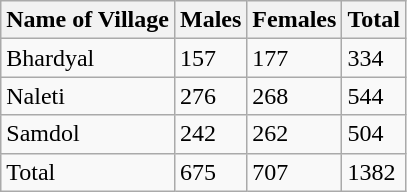<table class="wikitable">
<tr>
<th>Name of Village</th>
<th>Males</th>
<th>Females</th>
<th>Total</th>
</tr>
<tr>
<td>Bhardyal</td>
<td>157</td>
<td>177</td>
<td>334        </td>
</tr>
<tr>
<td>Naleti</td>
<td>276</td>
<td>268</td>
<td>544         </td>
</tr>
<tr>
<td>Samdol</td>
<td>242</td>
<td>262</td>
<td>504         </td>
</tr>
<tr>
<td>Total</td>
<td>675</td>
<td>707</td>
<td>1382</td>
</tr>
</table>
